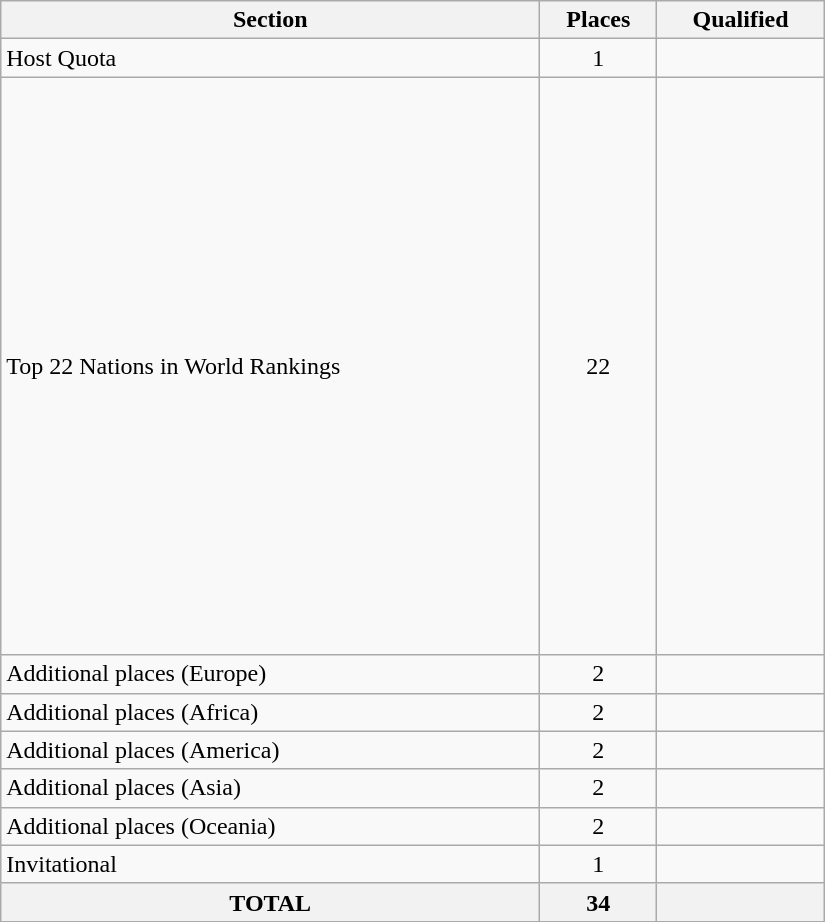<table class="wikitable" width=550>
<tr>
<th>Section</th>
<th>Places</th>
<th>Qualified</th>
</tr>
<tr>
<td>Host Quota</td>
<td align="center">1</td>
<td></td>
</tr>
<tr>
<td>Top 22 Nations in World Rankings</td>
<td align="center">22</td>
<td><br><br><br><br><br><br><br><br><br><br><br><br><br><br><br><br><br><br><br><br><br></td>
</tr>
<tr>
<td>Additional places (Europe)</td>
<td align="center">2</td>
<td><br></td>
</tr>
<tr>
<td>Additional places (Africa)</td>
<td align="center">2</td>
<td><br></td>
</tr>
<tr>
<td>Additional places (America)</td>
<td align="center">2</td>
<td><br></td>
</tr>
<tr>
<td>Additional places (Asia)</td>
<td align="center">2</td>
<td><br></td>
</tr>
<tr>
<td>Additional places (Oceania)</td>
<td align="center">2</td>
<td><br></td>
</tr>
<tr>
<td>Invitational</td>
<td align="center">1</td>
<td></td>
</tr>
<tr>
<th>TOTAL</th>
<th>34</th>
<th></th>
</tr>
</table>
